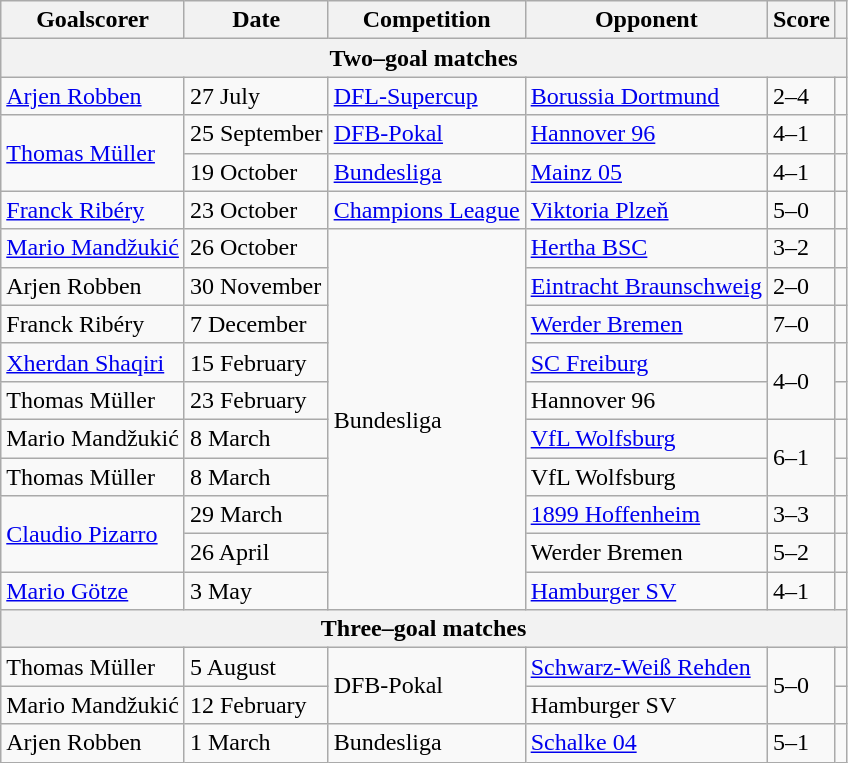<table class="wikitable">
<tr>
<th>Goalscorer</th>
<th>Date</th>
<th>Competition</th>
<th>Opponent</th>
<th>Score</th>
<th></th>
</tr>
<tr>
<th colspan="6">Two–goal matches</th>
</tr>
<tr>
<td><a href='#'>Arjen Robben</a></td>
<td>27 July</td>
<td><a href='#'>DFL-Supercup</a></td>
<td><a href='#'>Borussia Dortmund</a></td>
<td>2–4</td>
<td></td>
</tr>
<tr>
<td rowspan="2"><a href='#'>Thomas Müller</a></td>
<td>25 September</td>
<td><a href='#'>DFB-Pokal</a></td>
<td><a href='#'>Hannover 96</a></td>
<td>4–1</td>
<td></td>
</tr>
<tr>
<td>19 October</td>
<td><a href='#'>Bundesliga</a></td>
<td><a href='#'>Mainz 05</a></td>
<td>4–1</td>
<td></td>
</tr>
<tr>
<td><a href='#'>Franck Ribéry</a></td>
<td>23 October</td>
<td><a href='#'>Champions League</a></td>
<td><a href='#'>Viktoria Plzeň</a></td>
<td>5–0</td>
<td></td>
</tr>
<tr>
<td><a href='#'>Mario Mandžukić</a></td>
<td>26 October</td>
<td rowspan="10">Bundesliga</td>
<td><a href='#'>Hertha BSC</a></td>
<td>3–2</td>
<td></td>
</tr>
<tr>
<td>Arjen Robben</td>
<td>30 November</td>
<td><a href='#'>Eintracht Braunschweig</a></td>
<td>2–0</td>
<td></td>
</tr>
<tr>
<td>Franck Ribéry</td>
<td>7 December</td>
<td><a href='#'>Werder Bremen</a></td>
<td>7–0</td>
<td></td>
</tr>
<tr>
<td><a href='#'>Xherdan Shaqiri</a></td>
<td>15 February</td>
<td><a href='#'>SC Freiburg</a></td>
<td rowspan="2">4–0</td>
<td></td>
</tr>
<tr>
<td>Thomas Müller</td>
<td>23 February</td>
<td>Hannover 96</td>
<td></td>
</tr>
<tr>
<td>Mario Mandžukić</td>
<td>8 March</td>
<td><a href='#'>VfL Wolfsburg</a></td>
<td rowspan="2">6–1</td>
<td></td>
</tr>
<tr>
<td>Thomas Müller</td>
<td>8 March</td>
<td>VfL Wolfsburg</td>
<td></td>
</tr>
<tr>
<td rowspan="2"><a href='#'>Claudio Pizarro</a></td>
<td>29 March</td>
<td><a href='#'>1899 Hoffenheim</a></td>
<td>3–3</td>
<td></td>
</tr>
<tr>
<td>26 April</td>
<td>Werder Bremen</td>
<td>5–2</td>
<td></td>
</tr>
<tr>
<td><a href='#'>Mario Götze</a></td>
<td>3 May</td>
<td><a href='#'>Hamburger SV</a></td>
<td>4–1</td>
<td></td>
</tr>
<tr>
<th colspan="6">Three–goal matches</th>
</tr>
<tr>
<td>Thomas Müller</td>
<td>5 August</td>
<td rowspan="2">DFB-Pokal</td>
<td><a href='#'>Schwarz-Weiß Rehden</a></td>
<td rowspan="2">5–0</td>
<td></td>
</tr>
<tr>
<td>Mario Mandžukić</td>
<td>12 February</td>
<td>Hamburger SV</td>
<td></td>
</tr>
<tr>
<td>Arjen Robben</td>
<td>1 March</td>
<td>Bundesliga</td>
<td><a href='#'>Schalke 04</a></td>
<td>5–1</td>
<td></td>
</tr>
</table>
